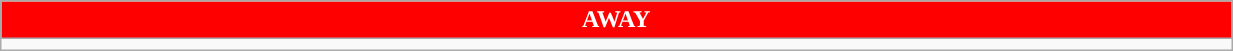<table class="wikitable collapsible collapsed" style="width:65%">
<tr>
<th colspan=16 ! style="color:#FFFFFF; background:#FF0000">AWAY</th>
</tr>
<tr>
<td></td>
</tr>
</table>
